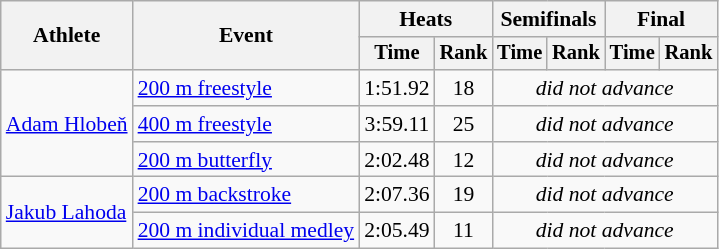<table class=wikitable style="font-size:90%">
<tr>
<th rowspan=2>Athlete</th>
<th rowspan=2>Event</th>
<th colspan=2>Heats</th>
<th colspan=2>Semifinals</th>
<th colspan=2>Final</th>
</tr>
<tr style="font-size:95%">
<th>Time</th>
<th>Rank</th>
<th>Time</th>
<th>Rank</th>
<th>Time</th>
<th>Rank</th>
</tr>
<tr align=center>
<td rowspan=3 align=left><a href='#'>Adam Hlobeň</a></td>
<td align=left><a href='#'>200 m freestyle</a></td>
<td>1:51.92</td>
<td>18</td>
<td Colspan=4><em>did not advance</em></td>
</tr>
<tr align=center>
<td align=left><a href='#'>400 m freestyle</a></td>
<td>3:59.11</td>
<td>25</td>
<td Colspan=4><em>did not advance</em></td>
</tr>
<tr align=center>
<td align=left><a href='#'>200 m butterfly</a></td>
<td>2:02.48</td>
<td>12</td>
<td Colspan=4><em>did not advance</em></td>
</tr>
<tr align=center>
<td rowspan=2 align=left><a href='#'>Jakub Lahoda</a></td>
<td align=left><a href='#'>200 m backstroke</a></td>
<td>2:07.36</td>
<td>19</td>
<td Colspan=4><em>did not advance</em></td>
</tr>
<tr align=center>
<td align=left><a href='#'>200 m individual medley</a></td>
<td>2:05.49</td>
<td>11</td>
<td Colspan=4><em>did not advance</em></td>
</tr>
</table>
